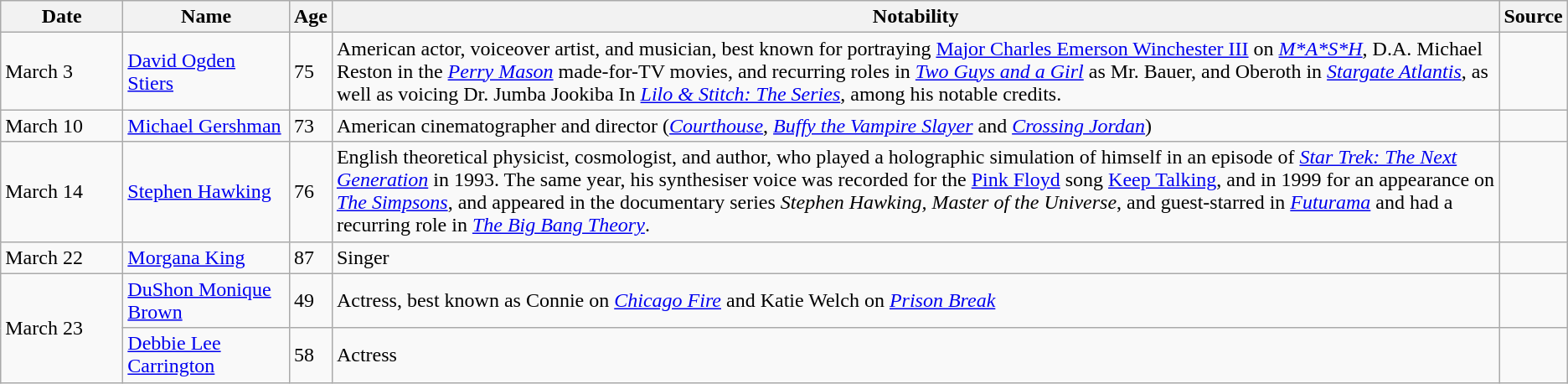<table class="wikitable sortable">
<tr ">
<th width=90>Date</th>
<th width=125>Name</th>
<th>Age</th>
<th class="unsortable">Notability</th>
<th class="unsortable">Source</th>
</tr>
<tr>
<td>March 3</td>
<td><a href='#'>David Ogden Stiers</a></td>
<td>75</td>
<td>American actor, voiceover artist, and musician, best known for portraying <a href='#'>Major Charles Emerson Winchester III</a> on <em><a href='#'>M*A*S*H</a></em>, D.A. Michael Reston in the <em><a href='#'>Perry Mason</a></em> made-for-TV movies, and recurring roles in <em><a href='#'>Two Guys and a Girl</a></em> as Mr. Bauer, and Oberoth in <em><a href='#'>Stargate Atlantis</a></em>, as well as voicing Dr. Jumba Jookiba In  <em><a href='#'>Lilo & Stitch: The Series</a></em>, among his notable credits.</td>
<td></td>
</tr>
<tr>
<td>March 10</td>
<td><a href='#'>Michael Gershman</a></td>
<td>73</td>
<td>American cinematographer and director (<em><a href='#'>Courthouse</a></em>, <em><a href='#'>Buffy the Vampire Slayer</a></em> and <em><a href='#'>Crossing Jordan</a></em>)</td>
<td></td>
</tr>
<tr>
<td>March 14</td>
<td><a href='#'>Stephen Hawking</a></td>
<td>76</td>
<td>English theoretical physicist, cosmologist, and author, who played a holographic simulation of himself in an episode of <em><a href='#'>Star Trek: The Next Generation</a></em> in 1993. The same year, his synthesiser voice was recorded for the <a href='#'>Pink Floyd</a> song <a href='#'>Keep Talking</a>, and in 1999 for an appearance on <em><a href='#'>The Simpsons</a></em>, and appeared in the documentary series <em>Stephen Hawking, Master of the Universe</em>, and guest-starred in <em><a href='#'>Futurama</a></em> and had a recurring role in <em><a href='#'>The Big Bang Theory</a></em>.</td>
<td></td>
</tr>
<tr>
<td>March 22</td>
<td><a href='#'>Morgana King</a></td>
<td>87</td>
<td>Singer</td>
<td></td>
</tr>
<tr>
<td rowspan=2>March 23</td>
<td><a href='#'>DuShon Monique Brown</a></td>
<td>49</td>
<td>Actress, best known as Connie on <em><a href='#'>Chicago Fire</a></em> and Katie Welch on <em><a href='#'>Prison Break</a></em></td>
<td></td>
</tr>
<tr>
<td><a href='#'>Debbie Lee Carrington</a></td>
<td>58</td>
<td>Actress</td>
<td></td>
</tr>
</table>
